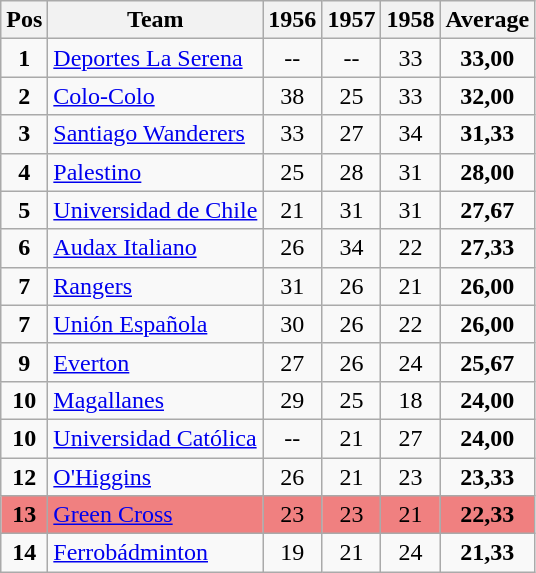<table class="wikitable" style="text-align:center">
<tr>
<th>Pos</th>
<th>Team</th>
<th>1956</th>
<th>1957</th>
<th>1958</th>
<th>Average</th>
</tr>
<tr>
<td><strong>1</strong></td>
<td align=left><a href='#'>Deportes La Serena</a></td>
<td>--</td>
<td>--</td>
<td>33</td>
<td><strong>33,00</strong></td>
</tr>
<tr>
<td><strong>2</strong></td>
<td align=left><a href='#'>Colo-Colo</a></td>
<td>38</td>
<td>25</td>
<td>33</td>
<td><strong>32,00</strong></td>
</tr>
<tr>
<td><strong>3</strong></td>
<td align=left><a href='#'>Santiago Wanderers</a></td>
<td>33</td>
<td>27</td>
<td>34</td>
<td><strong>31,33</strong></td>
</tr>
<tr>
<td><strong>4</strong></td>
<td align=left><a href='#'>Palestino</a></td>
<td>25</td>
<td>28</td>
<td>31</td>
<td><strong>28,00</strong></td>
</tr>
<tr>
<td><strong>5</strong></td>
<td align=left><a href='#'>Universidad de Chile</a></td>
<td>21</td>
<td>31</td>
<td>31</td>
<td><strong>27,67</strong></td>
</tr>
<tr>
<td><strong>6</strong></td>
<td align=left><a href='#'>Audax Italiano</a></td>
<td>26</td>
<td>34</td>
<td>22</td>
<td><strong>27,33</strong></td>
</tr>
<tr>
<td><strong>7</strong></td>
<td align=left><a href='#'>Rangers</a></td>
<td>31</td>
<td>26</td>
<td>21</td>
<td><strong>26,00</strong></td>
</tr>
<tr>
<td><strong>7</strong></td>
<td align=left><a href='#'>Unión Española</a></td>
<td>30</td>
<td>26</td>
<td>22</td>
<td><strong>26,00</strong></td>
</tr>
<tr>
<td><strong>9</strong></td>
<td align=left><a href='#'>Everton</a></td>
<td>27</td>
<td>26</td>
<td>24</td>
<td><strong>25,67</strong></td>
</tr>
<tr>
<td><strong>10</strong></td>
<td align=left><a href='#'>Magallanes</a></td>
<td>29</td>
<td>25</td>
<td>18</td>
<td><strong>24,00</strong></td>
</tr>
<tr>
<td><strong>10</strong></td>
<td align=left><a href='#'>Universidad Católica</a></td>
<td>--</td>
<td>21</td>
<td>27</td>
<td><strong>24,00</strong></td>
</tr>
<tr>
<td><strong>12</strong></td>
<td align=left><a href='#'>O'Higgins</a></td>
<td>26</td>
<td>21</td>
<td>23</td>
<td><strong>23,33</strong></td>
</tr>
<tr style="background:#F08080;">
<td><strong>13</strong></td>
<td align=left><a href='#'>Green Cross</a></td>
<td>23</td>
<td>23</td>
<td>21</td>
<td><strong>22,33</strong></td>
</tr>
<tr>
<td><strong>14</strong></td>
<td align=left><a href='#'>Ferrobádminton</a></td>
<td>19</td>
<td>21</td>
<td>24</td>
<td><strong>21,33</strong></td>
</tr>
</table>
